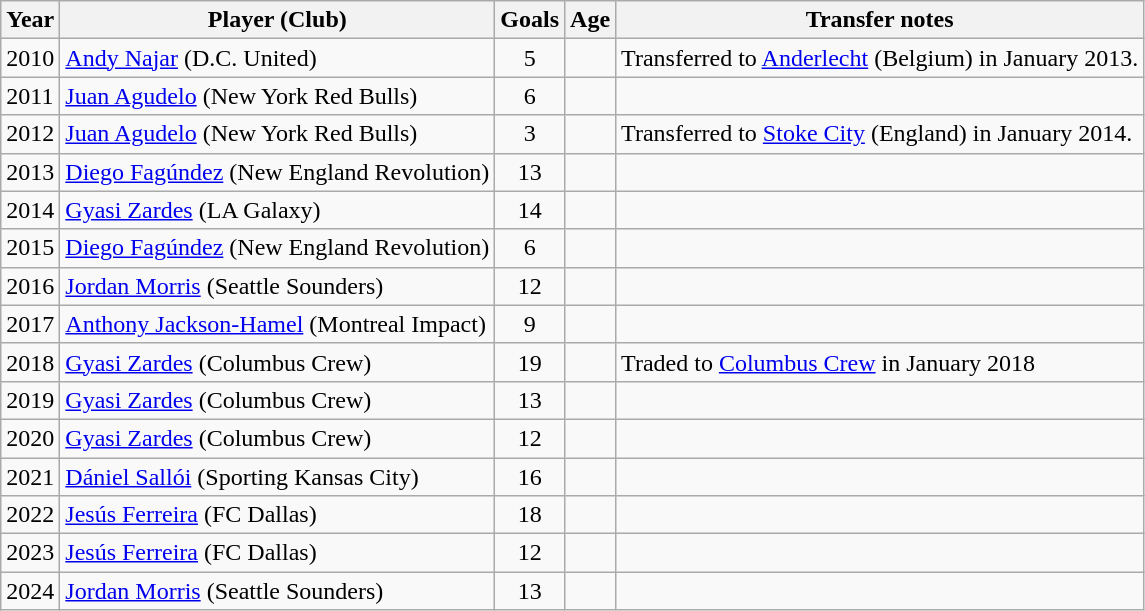<table class="wikitable sortable">
<tr>
<th>Year</th>
<th>Player (Club)</th>
<th>Goals</th>
<th>Age</th>
<th>Transfer notes</th>
</tr>
<tr>
<td>2010</td>
<td> <a href='#'>Andy Najar</a> (D.C. United)</td>
<td align=center>5</td>
<td align=center></td>
<td>Transferred to <a href='#'>Anderlecht</a> (Belgium) in January 2013.</td>
</tr>
<tr>
<td>2011</td>
<td> <a href='#'>Juan Agudelo</a> (New York Red Bulls)</td>
<td align=center>6</td>
<td align=center></td>
<td></td>
</tr>
<tr>
<td>2012</td>
<td> <a href='#'>Juan Agudelo</a> (New York Red Bulls)</td>
<td align=center>3</td>
<td align=center></td>
<td>Transferred to <a href='#'>Stoke City</a> (England) in January 2014.</td>
</tr>
<tr>
<td>2013</td>
<td> <a href='#'>Diego Fagúndez</a> (New England Revolution)</td>
<td align=center>13</td>
<td align=center></td>
<td></td>
</tr>
<tr>
<td>2014</td>
<td> <a href='#'>Gyasi Zardes</a> (LA Galaxy)</td>
<td align=center>14</td>
<td align=center></td>
<td></td>
</tr>
<tr>
<td>2015</td>
<td> <a href='#'>Diego Fagúndez</a> (New England Revolution)</td>
<td align=center>6</td>
<td align=center></td>
<td></td>
</tr>
<tr>
<td>2016</td>
<td> <a href='#'>Jordan Morris</a> (Seattle Sounders)</td>
<td align=center>12</td>
<td align=center></td>
<td></td>
</tr>
<tr>
<td>2017</td>
<td> <a href='#'>Anthony Jackson-Hamel</a> (Montreal Impact)</td>
<td align=center>9</td>
<td align=center></td>
<td></td>
</tr>
<tr>
<td>2018</td>
<td> <a href='#'>Gyasi Zardes</a> (Columbus Crew)</td>
<td align=center>19</td>
<td align=center></td>
<td>Traded to <a href='#'>Columbus Crew</a> in January 2018</td>
</tr>
<tr>
<td>2019</td>
<td> <a href='#'>Gyasi Zardes</a> (Columbus Crew)</td>
<td align=center>13</td>
<td align=center></td>
<td></td>
</tr>
<tr>
<td>2020</td>
<td> <a href='#'>Gyasi Zardes</a> (Columbus Crew)</td>
<td align=center>12</td>
<td align=center></td>
<td></td>
</tr>
<tr>
<td>2021</td>
<td> <a href='#'>Dániel Sallói</a>  (Sporting Kansas City)</td>
<td align=center>16</td>
<td align=center></td>
<td></td>
</tr>
<tr>
<td>2022</td>
<td> <a href='#'>Jesús Ferreira</a> (FC Dallas)</td>
<td align=center>18</td>
<td align=center></td>
<td></td>
</tr>
<tr>
<td>2023</td>
<td> <a href='#'>Jesús Ferreira</a> (FC Dallas)</td>
<td align=center>12</td>
<td align=center></td>
<td></td>
</tr>
<tr>
<td>2024</td>
<td> <a href='#'>Jordan Morris</a> (Seattle Sounders)</td>
<td align=center>13</td>
<td align=center></td>
<td></td>
</tr>
</table>
